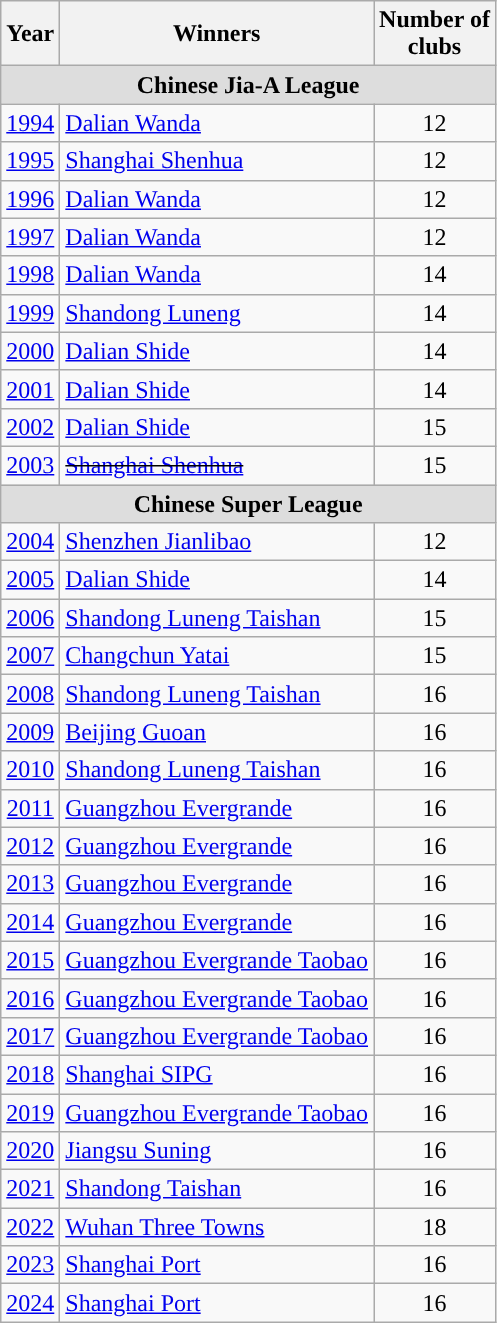<table class="wikitable" style="text-align:center;">
<tr>
<th>Year</th>
<th>Winners</th>
<th>Number of<br>clubs</th>
</tr>
<tr style="background:#ddd;">
<td colspan="3" style="text-align:center"><strong>Chinese Jia-A League</strong></td>
</tr>
<tr>
<td><a href='#'>1994</a></td>
<td align=left><a href='#'>Dalian Wanda</a></td>
<td>12</td>
</tr>
<tr>
<td><a href='#'>1995</a></td>
<td align=left><a href='#'>Shanghai Shenhua</a></td>
<td>12</td>
</tr>
<tr>
<td><a href='#'>1996</a></td>
<td align=left><a href='#'>Dalian Wanda</a></td>
<td>12</td>
</tr>
<tr>
<td><a href='#'>1997</a></td>
<td align=left><a href='#'>Dalian Wanda</a></td>
<td>12</td>
</tr>
<tr>
<td><a href='#'>1998</a></td>
<td align=left><a href='#'>Dalian Wanda</a></td>
<td>14</td>
</tr>
<tr>
<td><a href='#'>1999</a></td>
<td align=left><a href='#'>Shandong Luneng</a></td>
<td>14</td>
</tr>
<tr>
<td><a href='#'>2000</a></td>
<td align=left><a href='#'>Dalian Shide</a></td>
<td>14</td>
</tr>
<tr>
<td><a href='#'>2001</a></td>
<td align=left><a href='#'>Dalian Shide</a></td>
<td>14</td>
</tr>
<tr>
<td><a href='#'>2002</a></td>
<td align=left><a href='#'>Dalian Shide</a></td>
<td>15</td>
</tr>
<tr>
<td><a href='#'>2003</a></td>
<td align=left><s><a href='#'>Shanghai Shenhua</a></s></td>
<td>15</td>
</tr>
<tr style="background:#ddd;">
<td colspan="3" style="text-align:center"><strong>Chinese Super League</strong></td>
</tr>
<tr>
<td><a href='#'>2004</a></td>
<td align=left><a href='#'>Shenzhen Jianlibao</a></td>
<td>12</td>
</tr>
<tr>
<td><a href='#'>2005</a></td>
<td align=left><a href='#'>Dalian Shide</a></td>
<td>14</td>
</tr>
<tr>
<td><a href='#'>2006</a></td>
<td align=left><a href='#'>Shandong Luneng Taishan</a></td>
<td>15</td>
</tr>
<tr>
<td><a href='#'>2007</a></td>
<td align=left><a href='#'>Changchun Yatai</a></td>
<td>15</td>
</tr>
<tr>
<td><a href='#'>2008</a></td>
<td align=left><a href='#'>Shandong Luneng Taishan</a></td>
<td>16</td>
</tr>
<tr>
<td><a href='#'>2009</a></td>
<td align=left><a href='#'>Beijing Guoan</a></td>
<td>16</td>
</tr>
<tr>
<td><a href='#'>2010</a></td>
<td align=left><a href='#'>Shandong Luneng Taishan</a></td>
<td>16</td>
</tr>
<tr>
<td><a href='#'>2011</a></td>
<td align=left><a href='#'>Guangzhou Evergrande</a></td>
<td>16</td>
</tr>
<tr>
<td><a href='#'>2012</a></td>
<td align=left><a href='#'>Guangzhou Evergrande</a></td>
<td>16</td>
</tr>
<tr>
<td><a href='#'>2013</a></td>
<td align=left><a href='#'>Guangzhou Evergrande</a></td>
<td>16</td>
</tr>
<tr>
<td><a href='#'>2014</a></td>
<td align=left><a href='#'>Guangzhou Evergrande</a></td>
<td>16</td>
</tr>
<tr>
<td><a href='#'>2015</a></td>
<td align=left><a href='#'>Guangzhou Evergrande Taobao</a></td>
<td>16</td>
</tr>
<tr>
<td><a href='#'>2016</a></td>
<td align=left><a href='#'>Guangzhou Evergrande Taobao</a></td>
<td>16</td>
</tr>
<tr>
<td><a href='#'>2017</a></td>
<td align=left><a href='#'>Guangzhou Evergrande Taobao</a></td>
<td>16</td>
</tr>
<tr>
<td><a href='#'>2018</a></td>
<td align=left><a href='#'>Shanghai SIPG</a></td>
<td>16</td>
</tr>
<tr>
<td><a href='#'>2019</a></td>
<td align=left><a href='#'>Guangzhou Evergrande Taobao</a></td>
<td>16</td>
</tr>
<tr>
<td><a href='#'>2020</a></td>
<td align=left><a href='#'>Jiangsu Suning</a></td>
<td>16</td>
</tr>
<tr>
<td><a href='#'>2021</a></td>
<td align=left><a href='#'>Shandong Taishan</a></td>
<td>16</td>
</tr>
<tr>
<td><a href='#'>2022</a></td>
<td align=left><a href='#'>Wuhan Three Towns</a></td>
<td>18</td>
</tr>
<tr>
<td><a href='#'>2023</a></td>
<td align=left><a href='#'>Shanghai Port</a></td>
<td>16</td>
</tr>
<tr>
<td><a href='#'>2024</a></td>
<td align=left><a href='#'>Shanghai Port</a></td>
<td>16</td>
</tr>
</table>
